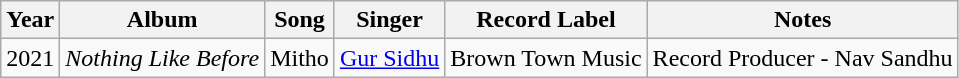<table class="wikitable">
<tr>
<th>Year</th>
<th>Album</th>
<th>Song</th>
<th>Singer</th>
<th>Record Label</th>
<th>Notes</th>
</tr>
<tr>
<td>2021</td>
<td><em>Nothing Like Before</em></td>
<td>Mitho</td>
<td><a href='#'>Gur Sidhu</a></td>
<td>Brown Town Music</td>
<td>Record Producer - Nav Sandhu</td>
</tr>
</table>
